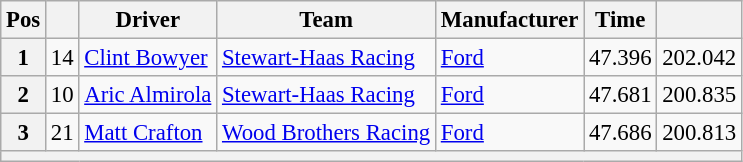<table class="wikitable" style="font-size:95%">
<tr>
<th>Pos</th>
<th></th>
<th>Driver</th>
<th>Team</th>
<th>Manufacturer</th>
<th>Time</th>
<th></th>
</tr>
<tr>
<th>1</th>
<td>14</td>
<td><a href='#'>Clint Bowyer</a></td>
<td><a href='#'>Stewart-Haas Racing</a></td>
<td><a href='#'>Ford</a></td>
<td>47.396</td>
<td>202.042</td>
</tr>
<tr>
<th>2</th>
<td>10</td>
<td><a href='#'>Aric Almirola</a></td>
<td><a href='#'>Stewart-Haas Racing</a></td>
<td><a href='#'>Ford</a></td>
<td>47.681</td>
<td>200.835</td>
</tr>
<tr>
<th>3</th>
<td>21</td>
<td><a href='#'>Matt Crafton</a></td>
<td><a href='#'>Wood Brothers Racing</a></td>
<td><a href='#'>Ford</a></td>
<td>47.686</td>
<td>200.813</td>
</tr>
<tr>
<th colspan="7"></th>
</tr>
</table>
